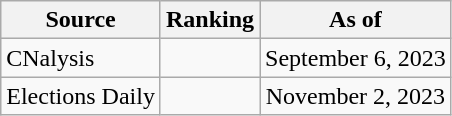<table class="wikitable" style="text-align:center">
<tr>
<th>Source</th>
<th>Ranking</th>
<th>As of</th>
</tr>
<tr>
<td align=left>CNalysis</td>
<td></td>
<td>September 6, 2023</td>
</tr>
<tr>
<td align=left>Elections Daily</td>
<td></td>
<td>November 2, 2023</td>
</tr>
</table>
